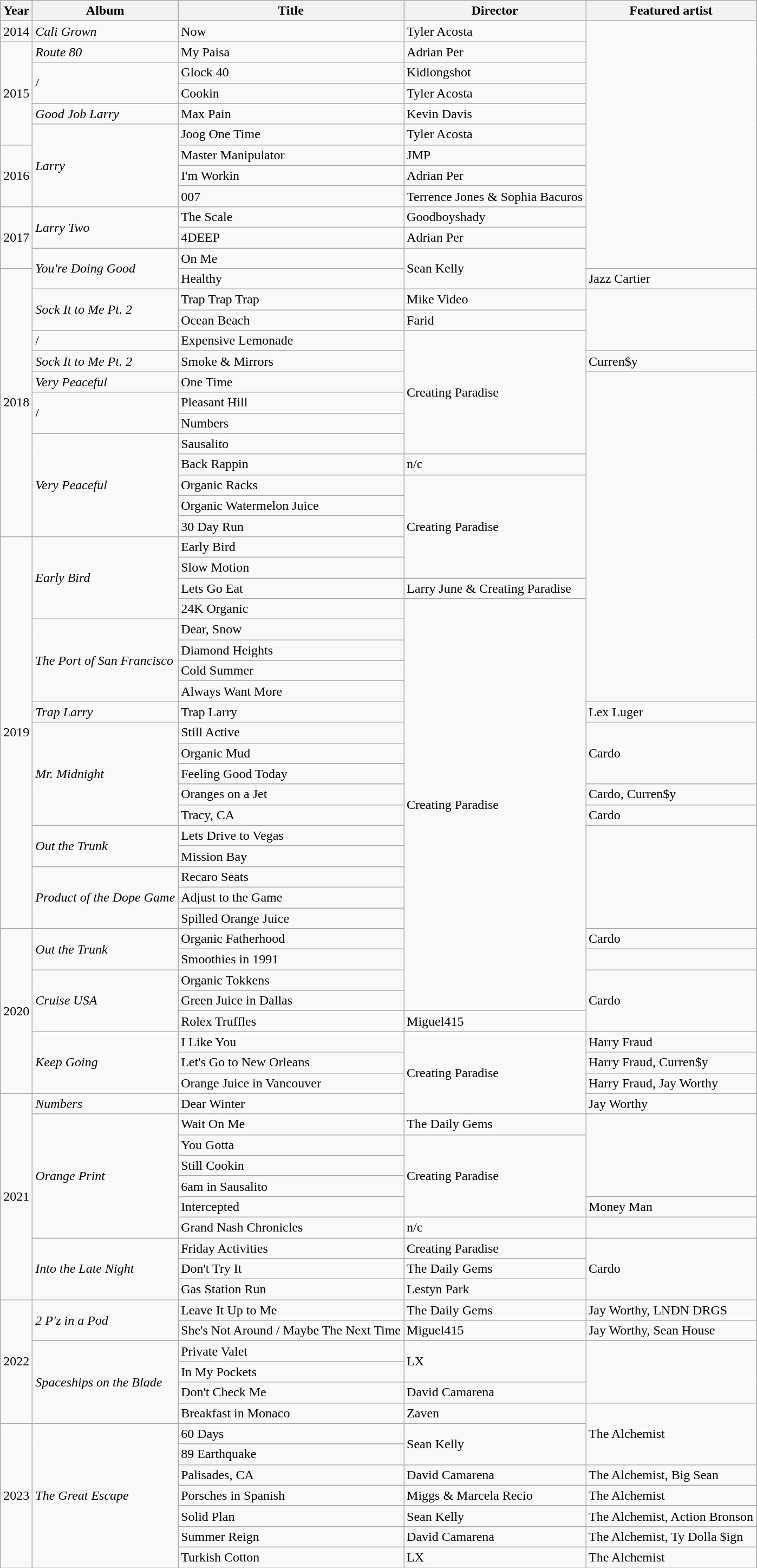<table class="wikitable">
<tr>
<th>Year</th>
<th>Album</th>
<th>Title</th>
<th>Director</th>
<th>Featured artist</th>
</tr>
<tr>
<td>2014</td>
<td><em>Cali Grown</em></td>
<td>Now</td>
<td>Tyler Acosta</td>
<td rowspan="12"></td>
</tr>
<tr>
<td rowspan="5">2015</td>
<td><em>Route 80</em></td>
<td>My Paisa</td>
<td>Adrian Per</td>
</tr>
<tr>
<td rowspan="2">/</td>
<td>Glock 40</td>
<td>Kidlongshot</td>
</tr>
<tr>
<td>Cookin</td>
<td>Tyler Acosta</td>
</tr>
<tr>
<td><em>Good Job Larry</em></td>
<td>Max Pain</td>
<td>Kevin Davis</td>
</tr>
<tr>
<td rowspan="4"><em>Larry</em></td>
<td>Joog One Time</td>
<td>Tyler Acosta</td>
</tr>
<tr>
<td rowspan="3">2016</td>
<td>Master Manipulator</td>
<td>JMP</td>
</tr>
<tr>
<td>I'm Workin</td>
<td>Adrian Per</td>
</tr>
<tr>
<td>007</td>
<td>Terrence Jones & Sophia Bacuros</td>
</tr>
<tr>
<td rowspan="3">2017</td>
<td rowspan="2"><em>Larry Two</em></td>
<td>The Scale</td>
<td>Goodboyshady</td>
</tr>
<tr>
<td>4DEEP</td>
<td>Adrian Per</td>
</tr>
<tr>
<td rowspan="2"><em>You're Doing Good</em></td>
<td>On Me</td>
<td rowspan="2">Sean Kelly</td>
</tr>
<tr>
<td rowspan="13">2018</td>
<td>Healthy</td>
<td>Jazz Cartier</td>
</tr>
<tr>
<td rowspan="2"><em>Sock It to Me Pt. 2</em></td>
<td>Trap Trap Trap</td>
<td>Mike Video</td>
<td rowspan="3"></td>
</tr>
<tr>
<td>Ocean Beach</td>
<td>Farid</td>
</tr>
<tr>
<td>/</td>
<td>Expensive Lemonade</td>
<td rowspan="6">Creating Paradise</td>
</tr>
<tr>
<td><em>Sock It to Me Pt. 2</em></td>
<td>Smoke & Mirrors</td>
<td>Curren$y</td>
</tr>
<tr>
<td><em>Very Peaceful</em></td>
<td>One Time</td>
<td rowspan="16"></td>
</tr>
<tr>
<td rowspan="2">/</td>
<td>Pleasant Hill</td>
</tr>
<tr>
<td>Numbers</td>
</tr>
<tr>
<td rowspan="5"><em>Very Peaceful</em></td>
<td>Sausalito</td>
</tr>
<tr>
<td>Back Rappin</td>
<td>n/c</td>
</tr>
<tr>
<td>Organic Racks</td>
<td rowspan="5">Creating Paradise</td>
</tr>
<tr>
<td>Organic Watermelon Juice</td>
</tr>
<tr>
<td>30 Day Run</td>
</tr>
<tr>
<td rowspan="19">2019</td>
<td rowspan="4"><em>Early Bird</em></td>
<td>Early Bird</td>
</tr>
<tr>
<td>Slow Motion</td>
</tr>
<tr>
<td>Lets Go Eat</td>
<td>Larry June & Creating Paradise</td>
</tr>
<tr>
<td>24K Organic</td>
<td rowspan="20">Creating Paradise</td>
</tr>
<tr>
<td rowspan="4"><em>The Port of San Francisco</em></td>
<td>Dear, Snow</td>
</tr>
<tr>
<td>Diamond Heights</td>
</tr>
<tr>
<td>Cold Summer</td>
</tr>
<tr>
<td>Always Want More</td>
</tr>
<tr>
<td><em>Trap Larry</em></td>
<td>Trap Larry</td>
<td>Lex Luger</td>
</tr>
<tr>
<td rowspan="5"><em>Mr. Midnight</em></td>
<td>Still Active</td>
<td rowspan="3">Cardo</td>
</tr>
<tr>
<td>Organic Mud</td>
</tr>
<tr>
<td>Feeling Good Today</td>
</tr>
<tr>
<td>Oranges on a Jet</td>
<td>Cardo, Curren$y</td>
</tr>
<tr>
<td>Tracy, CA</td>
<td>Cardo</td>
</tr>
<tr>
<td rowspan="2"><em>Out the Trunk</em></td>
<td>Lets Drive to Vegas</td>
<td rowspan="5"></td>
</tr>
<tr>
<td>Mission Bay</td>
</tr>
<tr>
<td rowspan="3"><em>Product of the Dope Game</em></td>
<td>Recaro Seats</td>
</tr>
<tr>
<td>Adjust to the Game</td>
</tr>
<tr>
<td>Spilled Orange Juice</td>
</tr>
<tr>
<td rowspan="8">2020</td>
<td rowspan="2"><em>Out the Trunk</em></td>
<td>Organic Fatherhood</td>
<td>Cardo</td>
</tr>
<tr>
<td>Smoothies in 1991</td>
<td></td>
</tr>
<tr>
<td rowspan="3"><em>Cruise USA</em></td>
<td>Organic Tokkens</td>
<td rowspan="3">Cardo</td>
</tr>
<tr>
<td>Green Juice in Dallas</td>
</tr>
<tr>
<td>Rolex Truffles</td>
<td>Miguel415</td>
</tr>
<tr>
<td rowspan="3"><em>Keep Going</em></td>
<td>I Like You</td>
<td rowspan="4">Creating Paradise</td>
<td>Harry Fraud</td>
</tr>
<tr>
<td>Let's Go to New Orleans</td>
<td>Harry Fraud, Curren$y</td>
</tr>
<tr>
<td>Orange Juice in Vancouver</td>
<td>Harry Fraud, Jay Worthy</td>
</tr>
<tr>
<td rowspan="10">2021</td>
<td><em>Numbers</em></td>
<td>Dear Winter</td>
<td>Jay Worthy</td>
</tr>
<tr>
<td rowspan="6"><em>Orange Print</em></td>
<td>Wait On Me</td>
<td>The Daily Gems</td>
<td rowspan="4"></td>
</tr>
<tr>
<td>You Gotta</td>
<td rowspan="4">Creating Paradise</td>
</tr>
<tr>
<td>Still Cookin</td>
</tr>
<tr>
<td>6am in Sausalito</td>
</tr>
<tr>
<td>Intercepted</td>
<td>Money Man</td>
</tr>
<tr>
<td>Grand Nash Chronicles</td>
<td>n/c</td>
<td></td>
</tr>
<tr>
<td rowspan="3"><em>Into the Late Night</em></td>
<td>Friday Activities</td>
<td>Creating Paradise</td>
<td rowspan="3">Cardo</td>
</tr>
<tr>
<td>Don't Try It</td>
<td>The Daily Gems</td>
</tr>
<tr>
<td>Gas Station Run</td>
<td>Lestyn Park</td>
</tr>
<tr>
<td rowspan="6">2022</td>
<td rowspan="2"><em>2 P'z in a Pod</em></td>
<td>Leave It Up to Me</td>
<td>The Daily Gems</td>
<td>Jay Worthy, LNDN DRGS</td>
</tr>
<tr>
<td>She's Not Around / Maybe The Next Time</td>
<td>Miguel415</td>
<td>Jay Worthy, Sean House</td>
</tr>
<tr>
<td rowspan="4"><em>Spaceships on the Blade</em></td>
<td>Private Valet</td>
<td rowspan="2">LX</td>
<td rowspan="3"></td>
</tr>
<tr>
<td>In My Pockets</td>
</tr>
<tr>
<td>Don't Check Me</td>
<td>David Camarena</td>
</tr>
<tr>
<td>Breakfast in Monaco</td>
<td>Zaven</td>
<td rowspan="3">The Alchemist</td>
</tr>
<tr>
<td rowspan="7">2023</td>
<td rowspan="7"><em>The Great Escape</em></td>
<td>60 Days</td>
<td rowspan="2">Sean Kelly</td>
</tr>
<tr>
<td>89 Earthquake</td>
</tr>
<tr>
<td>Palisades, CA</td>
<td>David Camarena</td>
<td>The Alchemist, Big Sean</td>
</tr>
<tr>
<td>Porsches in Spanish</td>
<td>Miggs & Marcela Recio</td>
<td>The Alchemist</td>
</tr>
<tr>
<td>Solid Plan</td>
<td>Sean Kelly</td>
<td>The Alchemist, Action Bronson</td>
</tr>
<tr>
<td>Summer Reign</td>
<td>David Camarena</td>
<td>The Alchemist, Ty Dolla $ign</td>
</tr>
<tr>
<td>Turkish Cotton</td>
<td>LX</td>
<td>The Alchemist</td>
</tr>
</table>
